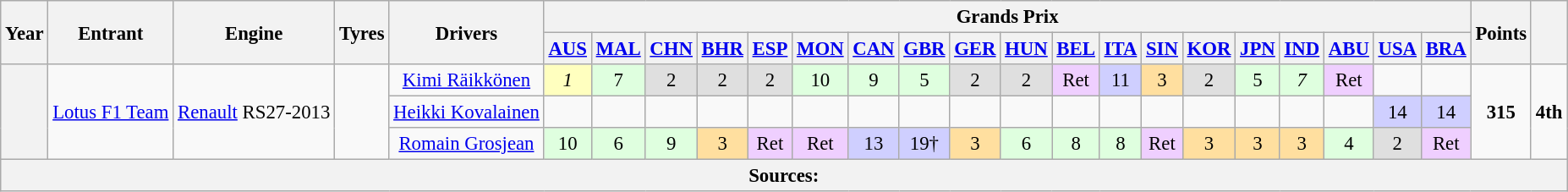<table class="wikitable" style="text-align:center; font-size:95%">
<tr>
<th rowspan="2">Year</th>
<th rowspan="2">Entrant</th>
<th rowspan="2">Engine</th>
<th rowspan="2">Tyres</th>
<th rowspan="2">Drivers</th>
<th colspan="19">Grands Prix</th>
<th rowspan="2">Points</th>
<th rowspan="2"></th>
</tr>
<tr>
<th><a href='#'>AUS</a></th>
<th><a href='#'>MAL</a></th>
<th><a href='#'>CHN</a></th>
<th><a href='#'>BHR</a></th>
<th><a href='#'>ESP</a></th>
<th><a href='#'>MON</a></th>
<th><a href='#'>CAN</a></th>
<th><a href='#'>GBR</a></th>
<th><a href='#'>GER</a></th>
<th><a href='#'>HUN</a></th>
<th><a href='#'>BEL</a></th>
<th><a href='#'>ITA</a></th>
<th><a href='#'>SIN</a></th>
<th><a href='#'>KOR</a></th>
<th><a href='#'>JPN</a></th>
<th><a href='#'>IND</a></th>
<th><a href='#'>ABU</a></th>
<th><a href='#'>USA</a></th>
<th><a href='#'>BRA</a></th>
</tr>
<tr>
<th rowspan=3></th>
<td rowspan=3><a href='#'>Lotus F1 Team</a></td>
<td rowspan=3><a href='#'>Renault</a> RS27-2013</td>
<td rowspan=3></td>
<td align="center"><a href='#'>Kimi Räikkönen</a></td>
<td style="background:#ffffbf;"><em>1</em></td>
<td style="background:#dfffdf;">7</td>
<td style="background:#dfdfdf;">2</td>
<td style="background:#dfdfdf;">2</td>
<td style="background:#dfdfdf;">2</td>
<td style="background:#dfffdf;">10</td>
<td style="background:#dfffdf;">9</td>
<td style="background:#dfffdf;">5</td>
<td style="background:#dfdfdf;">2</td>
<td style="background:#dfdfdf;">2</td>
<td style="background:#efcfff;">Ret</td>
<td style="background:#cfcfff;">11</td>
<td style="background:#ffdf9f;">3</td>
<td style="background:#dfdfdf;">2</td>
<td style="background:#dfffdf;">5</td>
<td style="background:#dfffdf;"><em>7</em></td>
<td style="background:#efcfff;">Ret</td>
<td></td>
<td></td>
<td rowspan="3"><strong>315</strong></td>
<td rowspan="3"><strong>4th</strong></td>
</tr>
<tr>
<td align="center"><a href='#'>Heikki Kovalainen</a></td>
<td></td>
<td></td>
<td></td>
<td></td>
<td></td>
<td></td>
<td></td>
<td></td>
<td></td>
<td></td>
<td></td>
<td></td>
<td></td>
<td></td>
<td></td>
<td></td>
<td></td>
<td style="background:#cfcfff;">14</td>
<td style="background:#cfcfff;">14</td>
</tr>
<tr>
<td align="center"><a href='#'>Romain Grosjean</a></td>
<td style="background:#dfffdf;">10</td>
<td style="background:#dfffdf;">6</td>
<td style="background:#dfffdf;">9</td>
<td style="background:#ffdf9f;">3</td>
<td style="background:#efcfff;">Ret</td>
<td style="background:#efcfff;">Ret</td>
<td style="background:#cfcfff;">13</td>
<td style="background:#cfcfff;">19†</td>
<td style="background:#ffdf9f;">3</td>
<td style="background:#dfffdf;">6</td>
<td style="background:#dfffdf;">8</td>
<td style="background:#dfffdf;">8</td>
<td style="background:#efcfff;">Ret</td>
<td style="background:#ffdf9f;">3</td>
<td style="background:#ffdf9f;">3</td>
<td style="background:#ffdf9f;">3</td>
<td style="background:#dfffdf;">4</td>
<td style="background:#dfdfdf;">2</td>
<td style="background:#efcfff;">Ret</td>
</tr>
<tr>
<th colspan="27">Sources:</th>
</tr>
</table>
